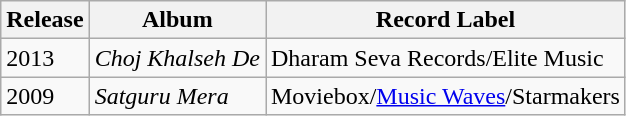<table class="wikitable">
<tr>
<th>Release</th>
<th>Album</th>
<th>Record Label</th>
</tr>
<tr>
<td>2013</td>
<td><em>Choj Khalseh De</em></td>
<td>Dharam Seva Records/Elite Music</td>
</tr>
<tr>
<td>2009</td>
<td><em>Satguru Mera</em></td>
<td>Moviebox/<a href='#'>Music Waves</a>/Starmakers</td>
</tr>
</table>
